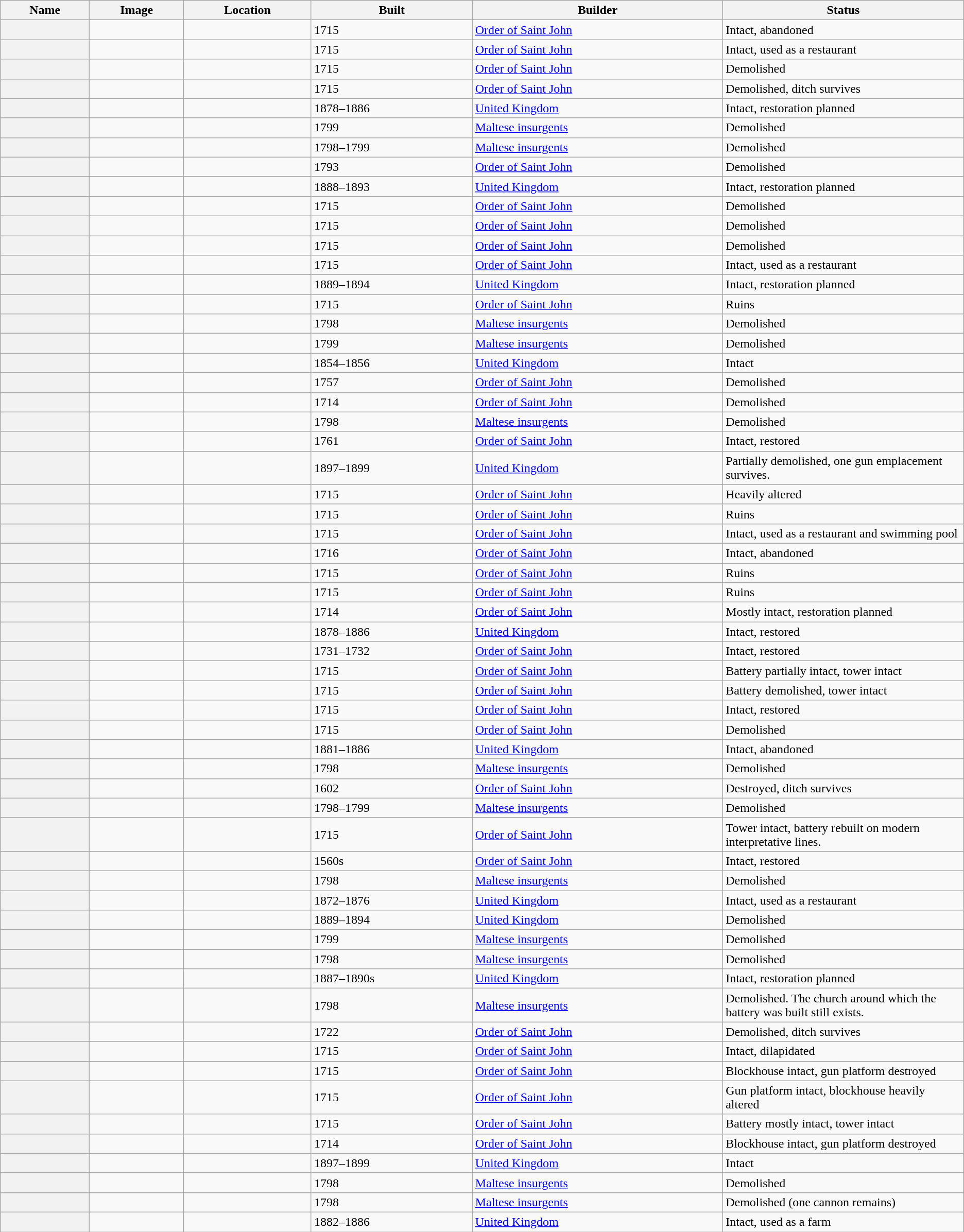<table class="wikitable sortable">
<tr>
<th scope="col">Name</th>
<th class="unsortable" scope="col">Image</th>
<th scope="col">Location</th>
<th scope="col">Built</th>
<th scope="col" class="unsortable">Builder</th>
<th scope="col" class="unsortable" style ="width:25%">Status</th>
</tr>
<tr>
<th scope="row"></th>
<td style="text-align:center;"></td>
<td></td>
<td>1715</td>
<td> <a href='#'>Order of Saint John</a></td>
<td>Intact, abandoned</td>
</tr>
<tr>
<th scope="row"></th>
<td style="text-align:center;"></td>
<td></td>
<td>1715</td>
<td> <a href='#'>Order of Saint John</a></td>
<td>Intact, used as a restaurant</td>
</tr>
<tr>
<th scope="row"></th>
<td style="text-align:center;"></td>
<td></td>
<td>1715</td>
<td> <a href='#'>Order of Saint John</a></td>
<td>Demolished</td>
</tr>
<tr>
<th scope="row"></th>
<td style="text-align:center;"></td>
<td></td>
<td>1715</td>
<td> <a href='#'>Order of Saint John</a></td>
<td>Demolished, ditch survives</td>
</tr>
<tr>
<th scope="row"></th>
<td style="text-align:center;"></td>
<td></td>
<td>1878–1886</td>
<td> <a href='#'>United Kingdom</a></td>
<td>Intact, restoration planned</td>
</tr>
<tr>
<th scope="row"></th>
<td style="text-align:center;"></td>
<td></td>
<td>1799</td>
<td> <a href='#'>Maltese insurgents</a></td>
<td>Demolished</td>
</tr>
<tr>
<th scope="row"></th>
<td style="text-align:center;"></td>
<td></td>
<td>1798–1799</td>
<td> <a href='#'>Maltese insurgents</a></td>
<td>Demolished</td>
</tr>
<tr>
<th scope="row"></th>
<td style="text-align:center;"></td>
<td></td>
<td>1793</td>
<td> <a href='#'>Order of Saint John</a></td>
<td>Demolished</td>
</tr>
<tr>
<th scope="row"></th>
<td style="text-align:center;"></td>
<td></td>
<td>1888–1893</td>
<td> <a href='#'>United Kingdom</a></td>
<td>Intact, restoration planned</td>
</tr>
<tr>
<th scope="row"></th>
<td style="text-align:center;"></td>
<td></td>
<td>1715</td>
<td> <a href='#'>Order of Saint John</a></td>
<td>Demolished</td>
</tr>
<tr>
<th scope="row"></th>
<td style="text-align:center;"></td>
<td></td>
<td>1715</td>
<td> <a href='#'>Order of Saint John</a></td>
<td>Demolished</td>
</tr>
<tr>
<th scope="row"></th>
<td style="text-align:center;"></td>
<td></td>
<td>1715</td>
<td> <a href='#'>Order of Saint John</a></td>
<td>Demolished</td>
</tr>
<tr>
<th scope="row"></th>
<td style="text-align:center;"></td>
<td></td>
<td>1715</td>
<td> <a href='#'>Order of Saint John</a></td>
<td>Intact, used as a restaurant</td>
</tr>
<tr>
<th scope="row"></th>
<td style="text-align:center;"></td>
<td></td>
<td>1889–1894</td>
<td> <a href='#'>United Kingdom</a></td>
<td>Intact, restoration planned</td>
</tr>
<tr>
<th scope="row"></th>
<td style="text-align:center;"></td>
<td></td>
<td>1715</td>
<td> <a href='#'>Order of Saint John</a></td>
<td>Ruins</td>
</tr>
<tr>
<th scope="row"></th>
<td style="text-align:center;"></td>
<td></td>
<td>1798</td>
<td> <a href='#'>Maltese insurgents</a></td>
<td>Demolished</td>
</tr>
<tr>
<th scope="row"></th>
<td style="text-align:center;"></td>
<td></td>
<td>1799</td>
<td> <a href='#'>Maltese insurgents</a></td>
<td>Demolished</td>
</tr>
<tr>
<th scope="row"></th>
<td style="text-align:center;"></td>
<td></td>
<td>1854–1856</td>
<td> <a href='#'>United Kingdom</a></td>
<td>Intact</td>
</tr>
<tr>
<th scope="row"></th>
<td style="text-align:center;"></td>
<td></td>
<td>1757</td>
<td> <a href='#'>Order of Saint John</a></td>
<td>Demolished</td>
</tr>
<tr>
<th scope="row"></th>
<td style="text-align:center;"></td>
<td></td>
<td>1714</td>
<td> <a href='#'>Order of Saint John</a></td>
<td>Demolished</td>
</tr>
<tr>
<th scope="row"></th>
<td style="text-align:center;"></td>
<td></td>
<td>1798</td>
<td> <a href='#'>Maltese insurgents</a></td>
<td>Demolished</td>
</tr>
<tr>
<th scope="row"></th>
<td style="text-align:center;"></td>
<td></td>
<td>1761</td>
<td> <a href='#'>Order of Saint John</a></td>
<td>Intact, restored</td>
</tr>
<tr>
<th scope="row"></th>
<td style="text-align:center;"></td>
<td></td>
<td>1897–1899</td>
<td> <a href='#'>United Kingdom</a></td>
<td>Partially demolished, one gun emplacement survives.</td>
</tr>
<tr>
<th scope="row"></th>
<td style="text-align:center;"></td>
<td></td>
<td>1715</td>
<td> <a href='#'>Order of Saint John</a></td>
<td>Heavily altered</td>
</tr>
<tr>
<th scope="row"></th>
<td style="text-align:center;"></td>
<td></td>
<td>1715</td>
<td> <a href='#'>Order of Saint John</a></td>
<td>Ruins</td>
</tr>
<tr>
<th scope="row"></th>
<td style="text-align:center;"></td>
<td></td>
<td>1715</td>
<td> <a href='#'>Order of Saint John</a></td>
<td>Intact, used as a restaurant and swimming pool</td>
</tr>
<tr>
<th scope="row"></th>
<td style="text-align:center;"></td>
<td></td>
<td>1716</td>
<td> <a href='#'>Order of Saint John</a></td>
<td>Intact, abandoned</td>
</tr>
<tr>
<th scope="row"></th>
<td style="text-align:center;"></td>
<td></td>
<td>1715</td>
<td> <a href='#'>Order of Saint John</a></td>
<td>Ruins</td>
</tr>
<tr>
<th scope="row"></th>
<td style="text-align:center;"></td>
<td></td>
<td>1715</td>
<td> <a href='#'>Order of Saint John</a></td>
<td>Ruins</td>
</tr>
<tr>
<th scope="row"></th>
<td style="text-align:center;"></td>
<td></td>
<td>1714</td>
<td> <a href='#'>Order of Saint John</a></td>
<td>Mostly intact, restoration planned</td>
</tr>
<tr>
<th scope="row"></th>
<td style="text-align:center;"></td>
<td></td>
<td>1878–1886</td>
<td> <a href='#'>United Kingdom</a></td>
<td>Intact, restored</td>
</tr>
<tr>
<th scope="row"></th>
<td style="text-align:center;"></td>
<td></td>
<td>1731–1732</td>
<td> <a href='#'>Order of Saint John</a></td>
<td>Intact, restored</td>
</tr>
<tr>
<th scope="row"></th>
<td style="text-align:center;"></td>
<td></td>
<td>1715</td>
<td> <a href='#'>Order of Saint John</a></td>
<td>Battery partially intact, tower intact</td>
</tr>
<tr>
<th scope="row"></th>
<td style="text-align:center;"></td>
<td></td>
<td>1715</td>
<td> <a href='#'>Order of Saint John</a></td>
<td>Battery demolished, tower intact</td>
</tr>
<tr>
<th scope="row"></th>
<td style="text-align:center;"></td>
<td></td>
<td>1715</td>
<td> <a href='#'>Order of Saint John</a></td>
<td>Intact, restored</td>
</tr>
<tr>
<th scope="row"></th>
<td style="text-align:center;"></td>
<td></td>
<td>1715</td>
<td> <a href='#'>Order of Saint John</a></td>
<td>Demolished</td>
</tr>
<tr>
<th scope="row"></th>
<td style="text-align:center;"></td>
<td></td>
<td>1881–1886</td>
<td> <a href='#'>United Kingdom</a></td>
<td>Intact, abandoned</td>
</tr>
<tr>
<th scope="row"></th>
<td style="text-align:center;"></td>
<td></td>
<td>1798</td>
<td> <a href='#'>Maltese insurgents</a></td>
<td>Demolished</td>
</tr>
<tr>
<th scope="row"></th>
<td style="text-align:center;"></td>
<td></td>
<td>1602</td>
<td> <a href='#'>Order of Saint John</a></td>
<td>Destroyed, ditch survives</td>
</tr>
<tr>
<th scope="row"></th>
<td style="text-align:center;"></td>
<td></td>
<td>1798–1799</td>
<td> <a href='#'>Maltese insurgents</a></td>
<td>Demolished</td>
</tr>
<tr>
<th scope="row"></th>
<td style="text-align:center;"></td>
<td></td>
<td>1715</td>
<td> <a href='#'>Order of Saint John</a></td>
<td>Tower intact, battery rebuilt on modern interpretative lines.</td>
</tr>
<tr>
<th scope="row"></th>
<td style="text-align:center;"></td>
<td></td>
<td>1560s</td>
<td> <a href='#'>Order of Saint John</a></td>
<td>Intact, restored</td>
</tr>
<tr>
<th scope="row"></th>
<td style="text-align:center;"></td>
<td></td>
<td>1798</td>
<td> <a href='#'>Maltese insurgents</a></td>
<td>Demolished</td>
</tr>
<tr>
<th scope="row"></th>
<td style="text-align:center;"></td>
<td></td>
<td>1872–1876</td>
<td> <a href='#'>United Kingdom</a></td>
<td>Intact, used as a restaurant</td>
</tr>
<tr>
<th scope="row"></th>
<td style="text-align:center;"></td>
<td></td>
<td>1889–1894</td>
<td> <a href='#'>United Kingdom</a></td>
<td>Demolished</td>
</tr>
<tr>
<th scope="row"></th>
<td style="text-align:center;"></td>
<td></td>
<td>1799</td>
<td> <a href='#'>Maltese insurgents</a></td>
<td>Demolished</td>
</tr>
<tr>
<th scope="row"></th>
<td style="text-align:center;"></td>
<td></td>
<td>1798</td>
<td> <a href='#'>Maltese insurgents</a></td>
<td>Demolished</td>
</tr>
<tr>
<th scope="row"></th>
<td style="text-align:center;"></td>
<td></td>
<td>1887–1890s</td>
<td> <a href='#'>United Kingdom</a></td>
<td>Intact, restoration planned</td>
</tr>
<tr>
<th scope="row"></th>
<td style="text-align:center;"></td>
<td></td>
<td>1798</td>
<td> <a href='#'>Maltese insurgents</a></td>
<td>Demolished. The church around which the battery was built still exists.</td>
</tr>
<tr>
<th scope="row"></th>
<td style="text-align:center;"></td>
<td></td>
<td>1722</td>
<td> <a href='#'>Order of Saint John</a></td>
<td>Demolished, ditch survives</td>
</tr>
<tr>
<th scope="row"></th>
<td style="text-align:center;"></td>
<td></td>
<td>1715</td>
<td> <a href='#'>Order of Saint John</a></td>
<td>Intact, dilapidated</td>
</tr>
<tr>
<th scope="row"></th>
<td style="text-align:center;"></td>
<td></td>
<td>1715</td>
<td> <a href='#'>Order of Saint John</a></td>
<td>Blockhouse intact, gun platform destroyed</td>
</tr>
<tr>
<th scope="row"></th>
<td style="text-align:center;"></td>
<td></td>
<td>1715</td>
<td> <a href='#'>Order of Saint John</a></td>
<td>Gun platform intact, blockhouse heavily altered</td>
</tr>
<tr>
<th scope="row"></th>
<td style="text-align:center;"></td>
<td></td>
<td>1715</td>
<td> <a href='#'>Order of Saint John</a></td>
<td>Battery mostly intact, tower intact</td>
</tr>
<tr>
<th scope="row"></th>
<td style="text-align:center;"></td>
<td></td>
<td>1714</td>
<td> <a href='#'>Order of Saint John</a></td>
<td>Blockhouse intact, gun platform destroyed</td>
</tr>
<tr>
<th scope="row"></th>
<td style="text-align:center;"></td>
<td></td>
<td>1897–1899</td>
<td> <a href='#'>United Kingdom</a></td>
<td>Intact</td>
</tr>
<tr>
<th scope="row"></th>
<td style="text-align:center;"></td>
<td></td>
<td>1798</td>
<td> <a href='#'>Maltese insurgents</a></td>
<td>Demolished</td>
</tr>
<tr>
<th scope="row"></th>
<td style="text-align:center;"></td>
<td></td>
<td>1798</td>
<td> <a href='#'>Maltese insurgents</a></td>
<td>Demolished (one cannon remains)</td>
</tr>
<tr>
<th scope="row"></th>
<td style="text-align:center;"></td>
<td></td>
<td>1882–1886</td>
<td> <a href='#'>United Kingdom</a></td>
<td>Intact, used as a farm</td>
</tr>
</table>
